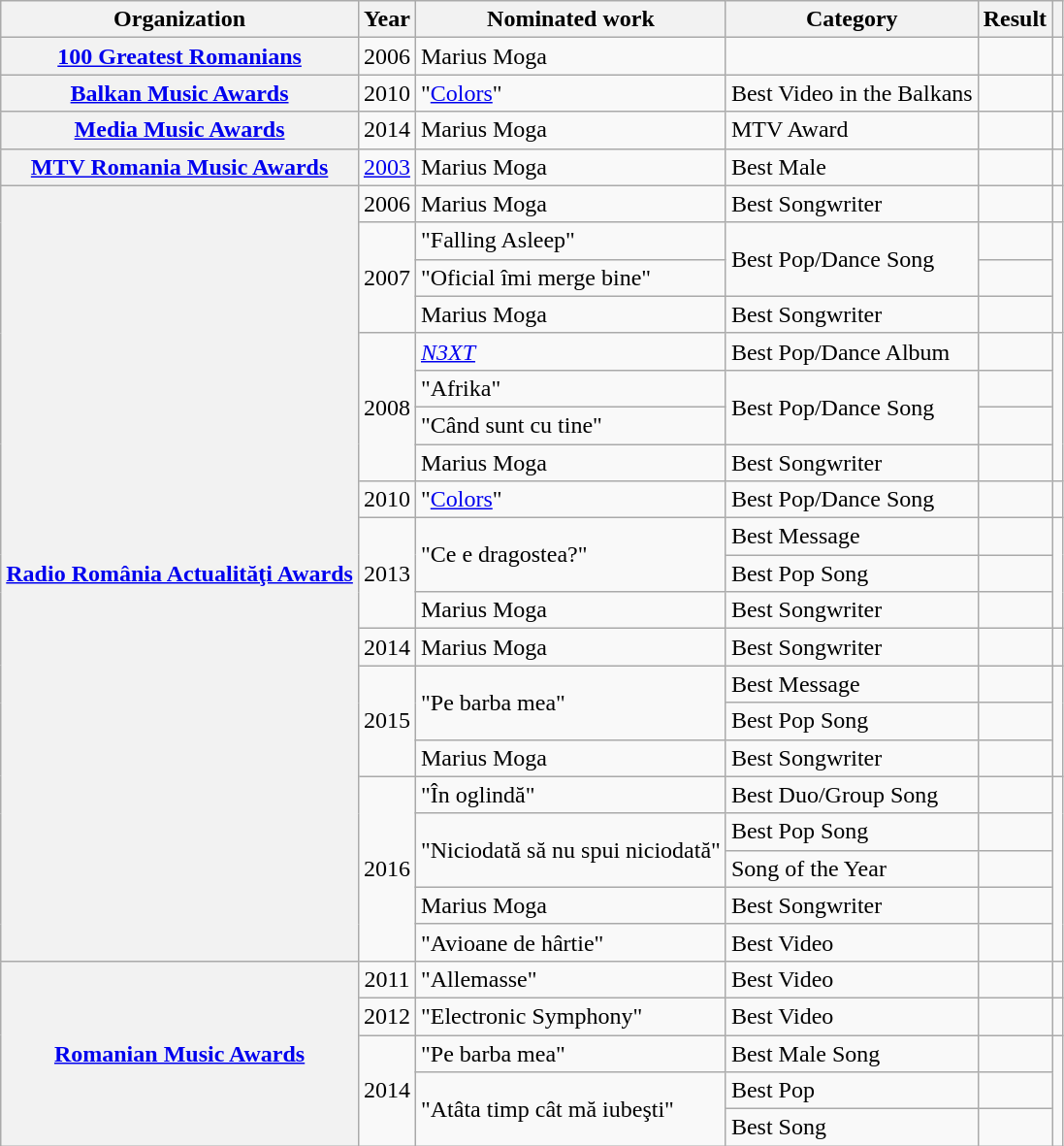<table class="wikitable plainrowheaders sortable">
<tr>
<th scope="col">Organization</th>
<th scope="col">Year</th>
<th scope="col">Nominated work</th>
<th scope="col">Category</th>
<th scope="col">Result</th>
<th scope="col" class="unsortable"></th>
</tr>
<tr>
<th scope="row"><a href='#'>100 Greatest Romanians</a></th>
<td align="center">2006</td>
<td>Marius Moga</td>
<td></td>
<td></td>
<td align="center"></td>
</tr>
<tr>
<th scope="row"><a href='#'>Balkan Music Awards</a></th>
<td align="center">2010</td>
<td>"<a href='#'>Colors</a>"</td>
<td>Best Video in the Balkans</td>
<td></td>
<td align="center"></td>
</tr>
<tr>
<th scope="row"><a href='#'>Media Music Awards</a></th>
<td align="center">2014</td>
<td>Marius Moga</td>
<td>MTV Award</td>
<td></td>
<td align="center"></td>
</tr>
<tr>
<th scope="row"><a href='#'>MTV Romania Music Awards</a></th>
<td align="center"><a href='#'>2003</a></td>
<td>Marius Moga</td>
<td>Best Male</td>
<td></td>
<td align="center"></td>
</tr>
<tr>
<th scope="row" rowspan="21"><a href='#'>Radio România Actualităţi Awards</a></th>
<td align="center">2006</td>
<td>Marius Moga</td>
<td>Best Songwriter</td>
<td></td>
<td align="center"></td>
</tr>
<tr>
<td align="center" rowspan="3">2007</td>
<td>"Falling Asleep"</td>
<td rowspan="2">Best Pop/Dance Song</td>
<td></td>
<td align="center" rowspan="3"></td>
</tr>
<tr>
<td>"Oficial îmi merge bine"</td>
<td></td>
</tr>
<tr>
<td>Marius Moga</td>
<td>Best Songwriter</td>
<td></td>
</tr>
<tr>
<td align="center" rowspan="4">2008</td>
<td><em><a href='#'>N3XT</a></em></td>
<td>Best Pop/Dance Album</td>
<td></td>
<td align="center" rowspan="4"></td>
</tr>
<tr>
<td>"Afrika"</td>
<td rowspan="2">Best Pop/Dance Song</td>
<td></td>
</tr>
<tr>
<td>"Când sunt cu tine"</td>
<td></td>
</tr>
<tr>
<td>Marius Moga</td>
<td>Best Songwriter</td>
<td></td>
</tr>
<tr>
<td align="center">2010</td>
<td>"<a href='#'>Colors</a>"</td>
<td>Best Pop/Dance Song</td>
<td></td>
<td align="center"></td>
</tr>
<tr>
<td align="center" rowspan="3">2013</td>
<td rowspan="2">"Ce e dragostea?"</td>
<td>Best Message</td>
<td></td>
<td align="center" rowspan="3"></td>
</tr>
<tr>
<td>Best Pop Song</td>
<td></td>
</tr>
<tr>
<td>Marius Moga</td>
<td>Best Songwriter</td>
<td></td>
</tr>
<tr>
<td align="center">2014</td>
<td>Marius Moga</td>
<td>Best Songwriter</td>
<td></td>
<td align="center"></td>
</tr>
<tr>
<td align="center" rowspan="3">2015</td>
<td rowspan="2">"Pe barba mea"</td>
<td>Best Message</td>
<td></td>
<td align="center" rowspan="3"></td>
</tr>
<tr>
<td>Best Pop Song</td>
<td></td>
</tr>
<tr>
<td>Marius Moga</td>
<td>Best Songwriter</td>
<td></td>
</tr>
<tr>
<td align="center" rowspan="5">2016</td>
<td>"În oglindă"</td>
<td>Best Duo/Group Song</td>
<td></td>
<td align="center" rowspan="5"><br></td>
</tr>
<tr>
<td rowspan="2">"Niciodată să nu spui niciodată"</td>
<td>Best Pop Song</td>
<td></td>
</tr>
<tr>
<td>Song of the Year</td>
<td></td>
</tr>
<tr>
<td>Marius Moga</td>
<td>Best Songwriter</td>
<td></td>
</tr>
<tr>
<td>"Avioane de hârtie"</td>
<td>Best Video</td>
<td></td>
</tr>
<tr>
<th scope="row" rowspan="5"><a href='#'>Romanian Music Awards</a></th>
<td align="center">2011</td>
<td>"Allemasse"</td>
<td>Best Video</td>
<td></td>
<td align="center"></td>
</tr>
<tr>
<td align="center">2012</td>
<td>"Electronic Symphony"</td>
<td>Best Video</td>
<td></td>
<td align="center"></td>
</tr>
<tr>
<td align="center" rowspan="3">2014</td>
<td>"Pe barba mea"</td>
<td>Best Male Song</td>
<td></td>
<td align="center" rowspan="3"></td>
</tr>
<tr>
<td rowspan="2">"Atâta timp cât mă iubeşti"</td>
<td>Best Pop</td>
<td></td>
</tr>
<tr>
<td>Best Song</td>
<td></td>
</tr>
</table>
